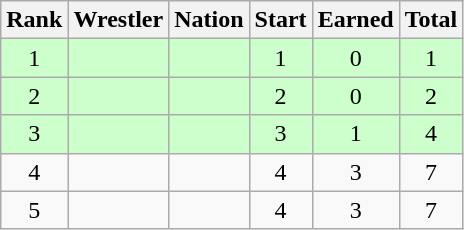<table class="wikitable sortable" style="text-align:center;">
<tr>
<th>Rank</th>
<th>Wrestler</th>
<th>Nation</th>
<th>Start</th>
<th>Earned</th>
<th>Total</th>
</tr>
<tr style="background:#cfc;">
<td>1</td>
<td align=left></td>
<td align=left></td>
<td>1</td>
<td>0</td>
<td>1</td>
</tr>
<tr style="background:#cfc;">
<td>2</td>
<td align=left></td>
<td align=left></td>
<td>2</td>
<td>0</td>
<td>2</td>
</tr>
<tr style="background:#cfc;">
<td>3</td>
<td align=left></td>
<td align=left></td>
<td>3</td>
<td>1</td>
<td>4</td>
</tr>
<tr>
<td>4</td>
<td align=left></td>
<td align=left></td>
<td>4</td>
<td>3</td>
<td>7</td>
</tr>
<tr>
<td>5</td>
<td align=left></td>
<td align=left></td>
<td>4</td>
<td>3</td>
<td>7</td>
</tr>
</table>
